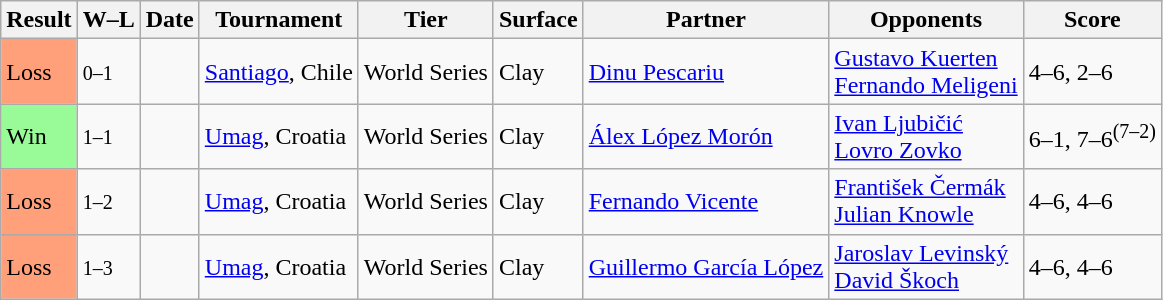<table class="sortable wikitable">
<tr>
<th>Result</th>
<th class="unsortable">W–L</th>
<th>Date</th>
<th>Tournament</th>
<th>Tier</th>
<th>Surface</th>
<th>Partner</th>
<th>Opponents</th>
<th class="unsortable">Score</th>
</tr>
<tr>
<td style="background:#ffa07a;">Loss</td>
<td><small>0–1</small></td>
<td><a href='#'></a></td>
<td><a href='#'>Santiago</a>, Chile</td>
<td>World Series</td>
<td>Clay</td>
<td> <a href='#'>Dinu Pescariu</a></td>
<td> <a href='#'>Gustavo Kuerten</a> <br>  <a href='#'>Fernando Meligeni</a></td>
<td>4–6, 2–6</td>
</tr>
<tr>
<td style="background:#98fb98;">Win</td>
<td><small>1–1</small></td>
<td><a href='#'></a></td>
<td><a href='#'>Umag</a>, Croatia</td>
<td>World Series</td>
<td>Clay</td>
<td> <a href='#'>Álex López Morón</a></td>
<td> <a href='#'>Ivan Ljubičić</a> <br>  <a href='#'>Lovro Zovko</a></td>
<td>6–1, 7–6<sup>(7–2)</sup></td>
</tr>
<tr>
<td style="background:#ffa07a;">Loss</td>
<td><small>1–2</small></td>
<td><a href='#'></a></td>
<td><a href='#'>Umag</a>, Croatia</td>
<td>World Series</td>
<td>Clay</td>
<td> <a href='#'>Fernando Vicente</a></td>
<td> <a href='#'>František Čermák</a> <br>  <a href='#'>Julian Knowle</a></td>
<td>4–6, 4–6</td>
</tr>
<tr>
<td style="background:#ffa07a;">Loss</td>
<td><small>1–3</small></td>
<td><a href='#'></a></td>
<td><a href='#'>Umag</a>, Croatia</td>
<td>World Series</td>
<td>Clay</td>
<td> <a href='#'>Guillermo García López</a></td>
<td> <a href='#'>Jaroslav Levinský</a> <br>  <a href='#'>David Škoch</a></td>
<td>4–6, 4–6</td>
</tr>
</table>
